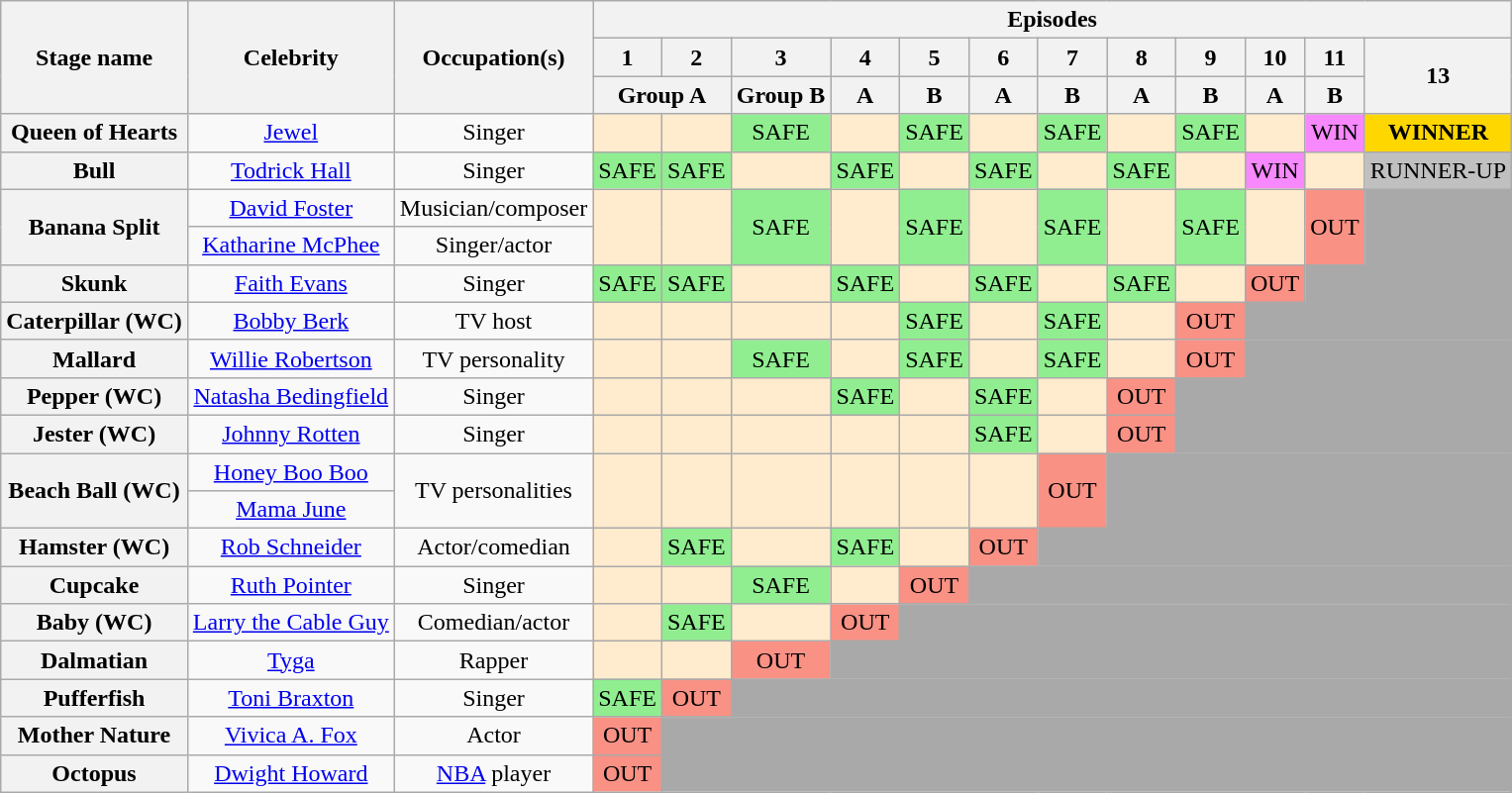<table class="wikitable nowrap" style="text-align:center; ">
<tr>
<th rowspan=3>Stage name</th>
<th rowspan=3>Celebrity</th>
<th rowspan=3>Occupation(s)</th>
<th colspan="12">Episodes</th>
</tr>
<tr>
<th>1</th>
<th>2</th>
<th>3</th>
<th>4</th>
<th>5</th>
<th>6</th>
<th>7</th>
<th>8</th>
<th>9</th>
<th>10</th>
<th>11</th>
<th rowspan="2">13 </th>
</tr>
<tr>
<th colspan="2">Group A</th>
<th>Group B</th>
<th>A</th>
<th>B</th>
<th>A</th>
<th>B</th>
<th>A</th>
<th>B</th>
<th>A</th>
<th>B</th>
</tr>
<tr>
<th>Queen of Hearts</th>
<td><a href='#'>Jewel</a></td>
<td>Singer</td>
<td bgcolor=#FFEBCD></td>
<td bgcolor=#FFEBCD></td>
<td bgcolor=lightgreen>SAFE</td>
<td bgcolor=#FFEBCD></td>
<td bgcolor=lightgreen>SAFE</td>
<td bgcolor=#FFEBCD></td>
<td bgcolor=lightgreen>SAFE</td>
<td bgcolor=#FFEBCD></td>
<td bgcolor=lightgreen>SAFE</td>
<td bgcolor=#FFEBCD></td>
<td bgcolor="#F888FD">WIN</td>
<td bgcolor=gold><strong>WINNER</strong></td>
</tr>
<tr>
<th>Bull</th>
<td><a href='#'>Todrick Hall</a></td>
<td>Singer</td>
<td bgcolor=lightgreen>SAFE</td>
<td bgcolor=lightgreen>SAFE</td>
<td bgcolor=#FFEBCD></td>
<td bgcolor=lightgreen>SAFE</td>
<td bgcolor=#FFEBCD></td>
<td bgcolor=lightgreen>SAFE</td>
<td bgcolor=#FFEBCD></td>
<td bgcolor=lightgreen>SAFE</td>
<td bgcolor=#FFEBCD></td>
<td bgcolor="#F888FD">WIN</td>
<td bgcolor=#FFEBCD></td>
<td bgcolor=silver>RUNNER-UP</td>
</tr>
<tr>
<th rowspan=2>Banana Split</th>
<td><a href='#'>David Foster</a></td>
<td>Musician/composer</td>
<td rowspan=2 bgcolor=#FFEBCD></td>
<td rowspan=2 bgcolor=#FFEBCD></td>
<td rowspan=2 bgcolor=lightgreen>SAFE</td>
<td rowspan=2 bgcolor=#FFEBCD></td>
<td rowspan=2 bgcolor=lightgreen>SAFE</td>
<td rowspan=2 bgcolor=#FFEBCD></td>
<td rowspan=2 bgcolor=lightgreen>SAFE</td>
<td rowspan=2 bgcolor=#FFEBCD></td>
<td rowspan=2 bgcolor=lightgreen>SAFE</td>
<td rowspan=2 bgcolor=#FFEBCD></td>
<td rowspan=2 bgcolor=#F99185>OUT</td>
<td rowspan=2 bgcolor="darkgrey"></td>
</tr>
<tr>
<td><a href='#'>Katharine McPhee</a></td>
<td>Singer/actor</td>
</tr>
<tr>
<th>Skunk</th>
<td><a href='#'>Faith Evans</a></td>
<td>Singer</td>
<td bgcolor=lightgreen>SAFE</td>
<td bgcolor=lightgreen>SAFE</td>
<td bgcolor=#FFEBCD></td>
<td bgcolor=lightgreen>SAFE</td>
<td bgcolor=#FFEBCD></td>
<td bgcolor=lightgreen>SAFE</td>
<td bgcolor=#FFEBCD></td>
<td bgcolor=lightgreen>SAFE</td>
<td bgcolor=#FFEBCD></td>
<td bgcolor=#F99185>OUT</td>
<td colspan="2" bgcolor="darkgrey"></td>
</tr>
<tr>
<th>Caterpillar (WC)</th>
<td><a href='#'>Bobby Berk</a></td>
<td>TV host</td>
<td bgcolor=#FFEBCD></td>
<td bgcolor=#FFEBCD></td>
<td bgcolor=#FFEBCD></td>
<td bgcolor=#FFEBCD></td>
<td bgcolor=lightgreen>SAFE</td>
<td bgcolor=#FFEBCD></td>
<td bgcolor=lightgreen>SAFE</td>
<td bgcolor=#FFEBCD></td>
<td bgcolor=#F99185>OUT</td>
<td colspan="3" bgcolor="darkgrey"></td>
</tr>
<tr>
<th>Mallard</th>
<td><a href='#'>Willie Robertson</a></td>
<td>TV personality</td>
<td bgcolor=#FFEBCD></td>
<td bgcolor=#FFEBCD></td>
<td bgcolor=lightgreen>SAFE</td>
<td bgcolor=#FFEBCD></td>
<td bgcolor=lightgreen>SAFE</td>
<td bgcolor=#FFEBCD></td>
<td bgcolor=lightgreen>SAFE</td>
<td bgcolor=#FFEBCD></td>
<td bgcolor=#F99185>OUT</td>
<td colspan="3" bgcolor="darkgrey"></td>
</tr>
<tr>
<th>Pepper (WC)</th>
<td><a href='#'>Natasha Bedingfield</a></td>
<td>Singer</td>
<td bgcolor=#FFEBCD></td>
<td bgcolor=#FFEBCD></td>
<td bgcolor=#FFEBCD></td>
<td bgcolor=lightgreen>SAFE</td>
<td bgcolor=#FFEBCD></td>
<td bgcolor=lightgreen>SAFE</td>
<td bgcolor=#FFEBCD></td>
<td bgcolor=#F99185>OUT</td>
<td colspan="4" bgcolor="darkgrey"></td>
</tr>
<tr>
<th>Jester (WC)</th>
<td><a href='#'>Johnny Rotten</a></td>
<td>Singer</td>
<td bgcolor=#FFEBCD></td>
<td bgcolor=#FFEBCD></td>
<td bgcolor=#FFEBCD></td>
<td bgcolor=#FFEBCD></td>
<td bgcolor=#FFEBCD></td>
<td bgcolor=lightgreen>SAFE</td>
<td bgcolor=#FFEBCD></td>
<td bgcolor=#F99185>OUT</td>
<td colspan="4" bgcolor="darkgrey"></td>
</tr>
<tr>
<th rowspan=2>Beach Ball (WC)</th>
<td><a href='#'>Honey Boo Boo</a></td>
<td rowspan=2>TV personalities</td>
<td rowspan=2 bgcolor=#FFEBCD></td>
<td rowspan=2 bgcolor=#FFEBCD></td>
<td rowspan=2 bgcolor=#FFEBCD></td>
<td rowspan=2 bgcolor=#FFEBCD></td>
<td rowspan=2 bgcolor=#FFEBCD></td>
<td rowspan=2 bgcolor=#FFEBCD></td>
<td rowspan=2 bgcolor=#F99185>OUT</td>
<td colspan="5" rowspan="2" bgcolor="darkgrey"></td>
</tr>
<tr>
<td><a href='#'>Mama June</a></td>
</tr>
<tr>
<th>Hamster (WC)</th>
<td><a href='#'>Rob Schneider</a></td>
<td>Actor/comedian</td>
<td bgcolor=#FFEBCD></td>
<td bgcolor=lightgreen>SAFE</td>
<td bgcolor=#FFEBCD></td>
<td bgcolor=lightgreen>SAFE</td>
<td bgcolor=#FFEBCD></td>
<td bgcolor=#F99185>OUT</td>
<td colspan="6" bgcolor="darkgrey"></td>
</tr>
<tr>
<th>Cupcake</th>
<td><a href='#'>Ruth Pointer</a></td>
<td>Singer</td>
<td bgcolor=#FFEBCD></td>
<td bgcolor=#FFEBCD></td>
<td bgcolor=lightgreen>SAFE</td>
<td bgcolor=#FFEBCD></td>
<td bgcolor=#F99185>OUT</td>
<td colspan="7" bgcolor="darkgrey"></td>
</tr>
<tr>
<th>Baby (WC)</th>
<td><a href='#'>Larry the Cable Guy</a></td>
<td>Comedian/actor</td>
<td bgcolor=#FFEBCD></td>
<td bgcolor=lightgreen>SAFE</td>
<td bgcolor=#FFEBCD></td>
<td bgcolor=#F99185>OUT</td>
<td colspan="8" bgcolor="darkgrey"></td>
</tr>
<tr>
<th>Dalmatian</th>
<td><a href='#'>Tyga</a></td>
<td>Rapper</td>
<td bgcolor=#FFEBCD></td>
<td bgcolor=#FFEBCD></td>
<td bgcolor=#F99185>OUT</td>
<td colspan="9" bgcolor="darkgrey"></td>
</tr>
<tr>
<th>Pufferfish</th>
<td><a href='#'>Toni Braxton</a></td>
<td>Singer</td>
<td bgcolor=lightgreen>SAFE</td>
<td bgcolor=#F99185>OUT</td>
<td colspan="10" bgcolor="darkgrey"></td>
</tr>
<tr>
<th>Mother Nature</th>
<td><a href='#'>Vivica A. Fox</a></td>
<td>Actor</td>
<td bgcolor=#F99185>OUT</td>
<td colspan="11" bgcolor="darkgrey"></td>
</tr>
<tr>
<th>Octopus</th>
<td><a href='#'>Dwight Howard</a></td>
<td><a href='#'>NBA</a> player</td>
<td bgcolor=#F99185>OUT</td>
<td colspan="11" bgcolor="darkgrey"></td>
</tr>
</table>
